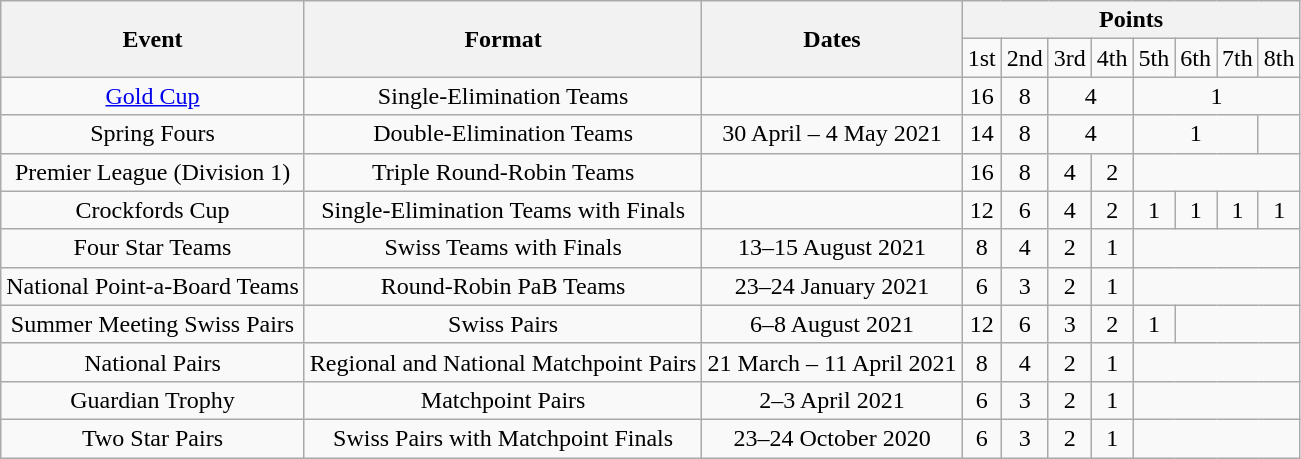<table class="wikitable" style="text-align:center;">
<tr>
<th rowspan="2">Event </th>
<th rowspan="2">Format</th>
<th rowspan="2">Dates</th>
<th colspan="8">Points</th>
</tr>
<tr>
<td>1st</td>
<td>2nd</td>
<td>3rd</td>
<td>4th</td>
<td>5th</td>
<td>6th</td>
<td>7th</td>
<td>8th</td>
</tr>
<tr>
<td><a href='#'>Gold Cup</a></td>
<td>Single-Elimination Teams</td>
<td></td>
<td>16</td>
<td>8</td>
<td colspan="2">4</td>
<td colspan="4">1</td>
</tr>
<tr>
<td>Spring Fours</td>
<td>Double-Elimination Teams</td>
<td>30 April – 4 May 2021</td>
<td>14</td>
<td>8</td>
<td colspan="2">4</td>
<td colspan="3">1</td>
<td></td>
</tr>
<tr>
<td>Premier League (Division 1)</td>
<td>Triple Round-Robin Teams</td>
<td></td>
<td>16</td>
<td>8</td>
<td>4</td>
<td>2</td>
<td colspan="4"></td>
</tr>
<tr>
<td>Crockfords Cup</td>
<td>Single-Elimination Teams with Finals</td>
<td></td>
<td>12</td>
<td>6</td>
<td>4</td>
<td>2</td>
<td>1</td>
<td>1</td>
<td>1</td>
<td>1</td>
</tr>
<tr>
<td>Four Star Teams</td>
<td>Swiss Teams with Finals</td>
<td>13–15 August 2021</td>
<td>8</td>
<td>4</td>
<td>2</td>
<td>1</td>
<td colspan="4"></td>
</tr>
<tr>
<td>National Point-a-Board Teams</td>
<td>Round-Robin PaB Teams</td>
<td>23–24 January 2021</td>
<td>6</td>
<td>3</td>
<td>2</td>
<td>1</td>
<td colspan="4"></td>
</tr>
<tr>
<td>Summer Meeting Swiss Pairs</td>
<td>Swiss Pairs</td>
<td>6–8 August 2021</td>
<td>12</td>
<td>6</td>
<td>3</td>
<td>2</td>
<td>1</td>
<td colspan="3"></td>
</tr>
<tr>
<td>National Pairs</td>
<td>Regional and National Matchpoint Pairs</td>
<td>21 March – 11 April 2021</td>
<td>8</td>
<td>4</td>
<td>2</td>
<td>1</td>
<td colspan="4"></td>
</tr>
<tr>
<td>Guardian Trophy</td>
<td>Matchpoint Pairs</td>
<td>2–3 April 2021</td>
<td>6</td>
<td>3</td>
<td>2</td>
<td>1</td>
<td colspan="4"></td>
</tr>
<tr>
<td>Two Star Pairs</td>
<td>Swiss Pairs with Matchpoint Finals</td>
<td>23–24 October 2020</td>
<td>6</td>
<td>3</td>
<td>2</td>
<td>1</td>
<td colspan="4"></td>
</tr>
</table>
